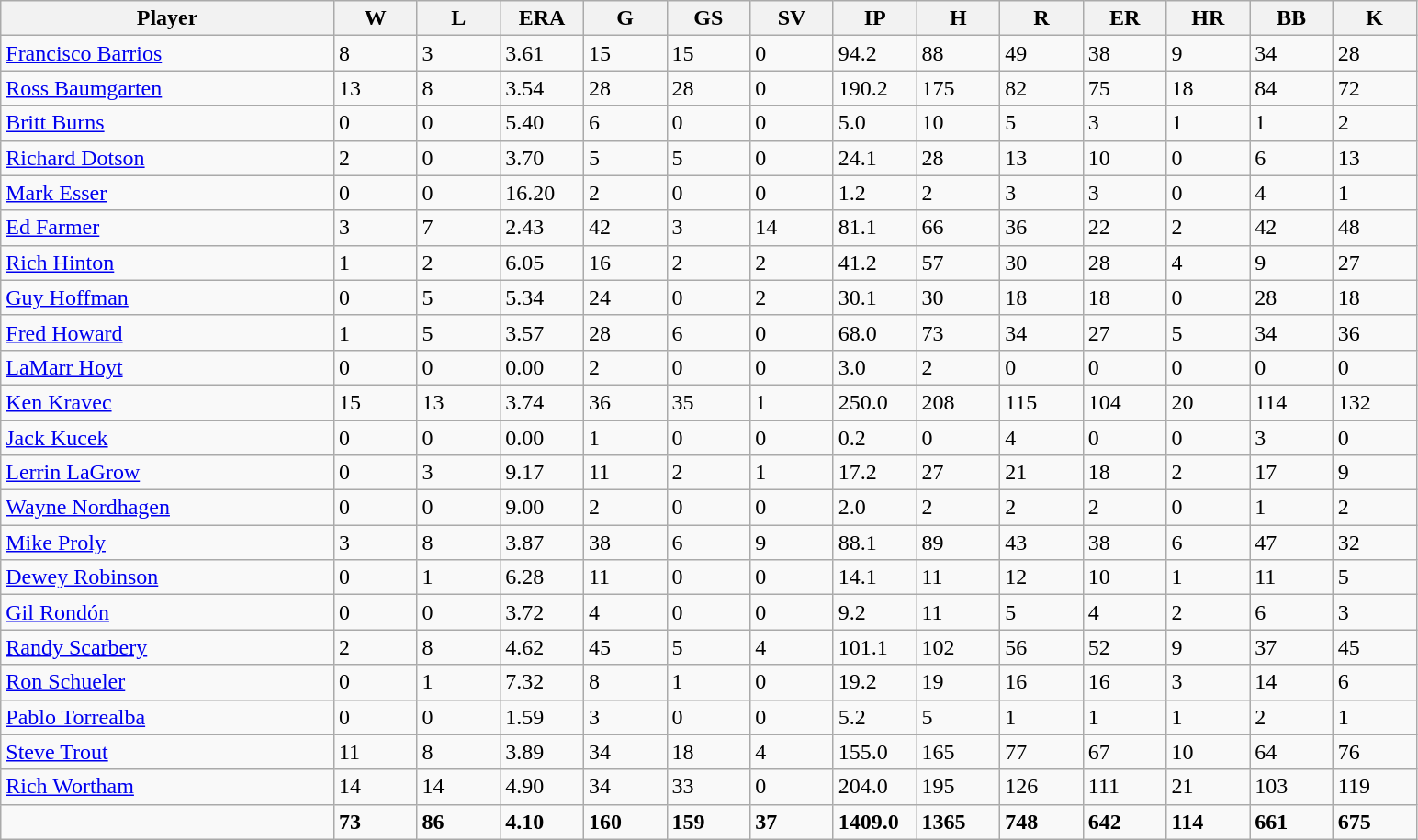<table class="wikitable sortable">
<tr>
<th bgcolor="#DDDDFF" width="20%">Player</th>
<th bgcolor="#DDDDFF" width="5%">W</th>
<th bgcolor="#DDDDFF" width="5%">L</th>
<th bgcolor="#DDDDFF" width="5%">ERA</th>
<th bgcolor="#DDDDFF" width="5%">G</th>
<th bgcolor="#DDDDFF" width="5%">GS</th>
<th bgcolor="#DDDDFF" width="5%">SV</th>
<th bgcolor="#DDDDFF" width="5%">IP</th>
<th bgcolor="#DDDDFF" width="5%">H</th>
<th bgcolor="#DDDDFF" width="5%">R</th>
<th bgcolor="#DDDDFF" width="5%">ER</th>
<th bgcolor="#DDDDFF" width="5%">HR</th>
<th bgcolor="#DDDDFF" width="5%">BB</th>
<th bgcolor="#DDDDFF" width="5%">K</th>
</tr>
<tr>
<td><a href='#'>Francisco Barrios</a></td>
<td>8</td>
<td>3</td>
<td>3.61</td>
<td>15</td>
<td>15</td>
<td>0</td>
<td>94.2</td>
<td>88</td>
<td>49</td>
<td>38</td>
<td>9</td>
<td>34</td>
<td>28</td>
</tr>
<tr>
<td><a href='#'>Ross Baumgarten</a></td>
<td>13</td>
<td>8</td>
<td>3.54</td>
<td>28</td>
<td>28</td>
<td>0</td>
<td>190.2</td>
<td>175</td>
<td>82</td>
<td>75</td>
<td>18</td>
<td>84</td>
<td>72</td>
</tr>
<tr>
<td><a href='#'>Britt Burns</a></td>
<td>0</td>
<td>0</td>
<td>5.40</td>
<td>6</td>
<td>0</td>
<td>0</td>
<td>5.0</td>
<td>10</td>
<td>5</td>
<td>3</td>
<td>1</td>
<td>1</td>
<td>2</td>
</tr>
<tr>
<td><a href='#'>Richard Dotson</a></td>
<td>2</td>
<td>0</td>
<td>3.70</td>
<td>5</td>
<td>5</td>
<td>0</td>
<td>24.1</td>
<td>28</td>
<td>13</td>
<td>10</td>
<td>0</td>
<td>6</td>
<td>13</td>
</tr>
<tr>
<td><a href='#'>Mark Esser</a></td>
<td>0</td>
<td>0</td>
<td>16.20</td>
<td>2</td>
<td>0</td>
<td>0</td>
<td>1.2</td>
<td>2</td>
<td>3</td>
<td>3</td>
<td>0</td>
<td>4</td>
<td>1</td>
</tr>
<tr>
<td><a href='#'>Ed Farmer</a></td>
<td>3</td>
<td>7</td>
<td>2.43</td>
<td>42</td>
<td>3</td>
<td>14</td>
<td>81.1</td>
<td>66</td>
<td>36</td>
<td>22</td>
<td>2</td>
<td>42</td>
<td>48</td>
</tr>
<tr>
<td><a href='#'>Rich Hinton</a></td>
<td>1</td>
<td>2</td>
<td>6.05</td>
<td>16</td>
<td>2</td>
<td>2</td>
<td>41.2</td>
<td>57</td>
<td>30</td>
<td>28</td>
<td>4</td>
<td>9</td>
<td>27</td>
</tr>
<tr>
<td><a href='#'>Guy Hoffman</a></td>
<td>0</td>
<td>5</td>
<td>5.34</td>
<td>24</td>
<td>0</td>
<td>2</td>
<td>30.1</td>
<td>30</td>
<td>18</td>
<td>18</td>
<td>0</td>
<td>28</td>
<td>18</td>
</tr>
<tr>
<td><a href='#'>Fred Howard</a></td>
<td>1</td>
<td>5</td>
<td>3.57</td>
<td>28</td>
<td>6</td>
<td>0</td>
<td>68.0</td>
<td>73</td>
<td>34</td>
<td>27</td>
<td>5</td>
<td>34</td>
<td>36</td>
</tr>
<tr>
<td><a href='#'>LaMarr Hoyt</a></td>
<td>0</td>
<td>0</td>
<td>0.00</td>
<td>2</td>
<td>0</td>
<td>0</td>
<td>3.0</td>
<td>2</td>
<td>0</td>
<td>0</td>
<td>0</td>
<td>0</td>
<td>0</td>
</tr>
<tr>
<td><a href='#'>Ken Kravec</a></td>
<td>15</td>
<td>13</td>
<td>3.74</td>
<td>36</td>
<td>35</td>
<td>1</td>
<td>250.0</td>
<td>208</td>
<td>115</td>
<td>104</td>
<td>20</td>
<td>114</td>
<td>132</td>
</tr>
<tr>
<td><a href='#'>Jack Kucek</a></td>
<td>0</td>
<td>0</td>
<td>0.00</td>
<td>1</td>
<td>0</td>
<td>0</td>
<td>0.2</td>
<td>0</td>
<td>4</td>
<td>0</td>
<td>0</td>
<td>3</td>
<td>0</td>
</tr>
<tr>
<td><a href='#'>Lerrin LaGrow</a></td>
<td>0</td>
<td>3</td>
<td>9.17</td>
<td>11</td>
<td>2</td>
<td>1</td>
<td>17.2</td>
<td>27</td>
<td>21</td>
<td>18</td>
<td>2</td>
<td>17</td>
<td>9</td>
</tr>
<tr>
<td><a href='#'>Wayne Nordhagen</a></td>
<td>0</td>
<td>0</td>
<td>9.00</td>
<td>2</td>
<td>0</td>
<td>0</td>
<td>2.0</td>
<td>2</td>
<td>2</td>
<td>2</td>
<td>0</td>
<td>1</td>
<td>2</td>
</tr>
<tr>
<td><a href='#'>Mike Proly</a></td>
<td>3</td>
<td>8</td>
<td>3.87</td>
<td>38</td>
<td>6</td>
<td>9</td>
<td>88.1</td>
<td>89</td>
<td>43</td>
<td>38</td>
<td>6</td>
<td>47</td>
<td>32</td>
</tr>
<tr>
<td><a href='#'>Dewey Robinson</a></td>
<td>0</td>
<td>1</td>
<td>6.28</td>
<td>11</td>
<td>0</td>
<td>0</td>
<td>14.1</td>
<td>11</td>
<td>12</td>
<td>10</td>
<td>1</td>
<td>11</td>
<td>5</td>
</tr>
<tr>
<td><a href='#'>Gil Rondón</a></td>
<td>0</td>
<td>0</td>
<td>3.72</td>
<td>4</td>
<td>0</td>
<td>0</td>
<td>9.2</td>
<td>11</td>
<td>5</td>
<td>4</td>
<td>2</td>
<td>6</td>
<td>3</td>
</tr>
<tr>
<td><a href='#'>Randy Scarbery</a></td>
<td>2</td>
<td>8</td>
<td>4.62</td>
<td>45</td>
<td>5</td>
<td>4</td>
<td>101.1</td>
<td>102</td>
<td>56</td>
<td>52</td>
<td>9</td>
<td>37</td>
<td>45</td>
</tr>
<tr>
<td><a href='#'>Ron Schueler</a></td>
<td>0</td>
<td>1</td>
<td>7.32</td>
<td>8</td>
<td>1</td>
<td>0</td>
<td>19.2</td>
<td>19</td>
<td>16</td>
<td>16</td>
<td>3</td>
<td>14</td>
<td>6</td>
</tr>
<tr>
<td><a href='#'>Pablo Torrealba</a></td>
<td>0</td>
<td>0</td>
<td>1.59</td>
<td>3</td>
<td>0</td>
<td>0</td>
<td>5.2</td>
<td>5</td>
<td>1</td>
<td>1</td>
<td>1</td>
<td>2</td>
<td>1</td>
</tr>
<tr>
<td><a href='#'>Steve Trout</a></td>
<td>11</td>
<td>8</td>
<td>3.89</td>
<td>34</td>
<td>18</td>
<td>4</td>
<td>155.0</td>
<td>165</td>
<td>77</td>
<td>67</td>
<td>10</td>
<td>64</td>
<td>76</td>
</tr>
<tr>
<td><a href='#'>Rich Wortham</a></td>
<td>14</td>
<td>14</td>
<td>4.90</td>
<td>34</td>
<td>33</td>
<td>0</td>
<td>204.0</td>
<td>195</td>
<td>126</td>
<td>111</td>
<td>21</td>
<td>103</td>
<td>119</td>
</tr>
<tr class="sortbottom">
<td></td>
<td><strong>73</strong></td>
<td><strong>86</strong></td>
<td><strong>4.10</strong></td>
<td><strong>160</strong></td>
<td><strong>159</strong></td>
<td><strong>37</strong></td>
<td><strong>1409.0</strong></td>
<td><strong>1365</strong></td>
<td><strong>748</strong></td>
<td><strong>642</strong></td>
<td><strong>114</strong></td>
<td><strong>661</strong></td>
<td><strong>675</strong></td>
</tr>
</table>
